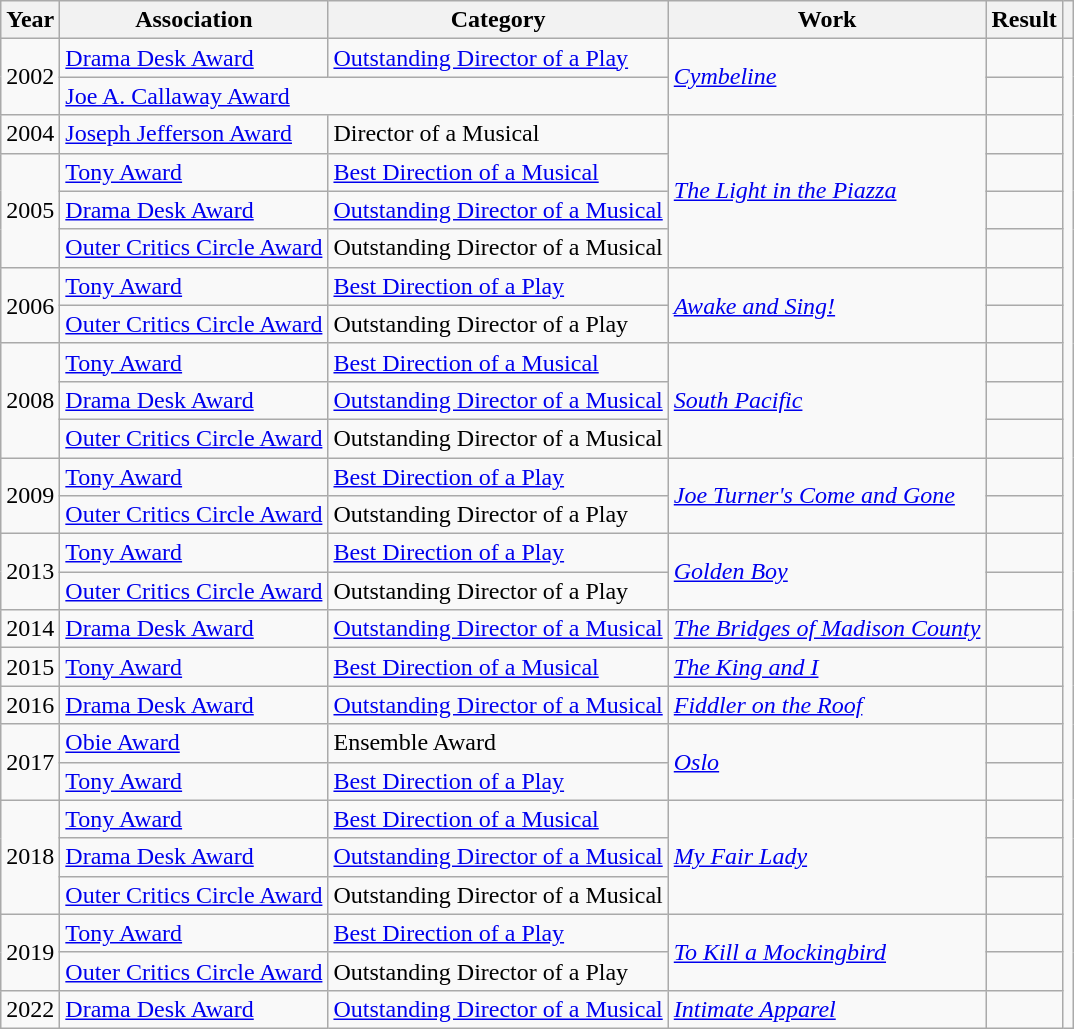<table class="wikitable sortable">
<tr>
<th scope="col">Year</th>
<th scope="col">Association</th>
<th scope="col">Category</th>
<th scope="col">Work</th>
<th scope="col">Result</th>
<th scope="col" class="unsortable"></th>
</tr>
<tr>
<td rowspan=2>2002</td>
<td><a href='#'>Drama Desk Award</a></td>
<td><a href='#'>Outstanding Director of a Play</a></td>
<td rowspan="2"><em><a href='#'>Cymbeline</a></em></td>
<td></td>
</tr>
<tr>
<td colspan="2"><a href='#'>Joe A. Callaway Award</a></td>
<td></td>
</tr>
<tr>
<td>2004</td>
<td><a href='#'>Joseph Jefferson Award</a></td>
<td>Director of a Musical</td>
<td rowspan="4"><a href='#'><em>The Light in the Piazza</em></a></td>
<td></td>
</tr>
<tr>
<td rowspan=3>2005</td>
<td><a href='#'>Tony Award</a></td>
<td><a href='#'>Best Direction of a Musical</a></td>
<td></td>
</tr>
<tr>
<td><a href='#'>Drama Desk Award</a></td>
<td><a href='#'>Outstanding Director of a Musical</a></td>
<td></td>
</tr>
<tr>
<td><a href='#'>Outer Critics Circle Award</a></td>
<td>Outstanding Director of a Musical</td>
<td></td>
</tr>
<tr>
<td rowspan=2>2006</td>
<td><a href='#'>Tony Award</a></td>
<td><a href='#'>Best Direction of a Play</a></td>
<td rowspan="2"><em><a href='#'>Awake and Sing!</a></em></td>
<td></td>
</tr>
<tr>
<td><a href='#'>Outer Critics Circle Award</a></td>
<td>Outstanding Director of a Play</td>
<td></td>
</tr>
<tr>
<td rowspan=3>2008</td>
<td><a href='#'>Tony Award</a></td>
<td><a href='#'>Best Direction of a Musical</a></td>
<td rowspan="3"><a href='#'><em>South Pacific</em></a></td>
<td></td>
</tr>
<tr>
<td><a href='#'>Drama Desk Award</a></td>
<td><a href='#'>Outstanding Director of a Musical</a></td>
<td></td>
</tr>
<tr>
<td><a href='#'>Outer Critics Circle Award</a></td>
<td>Outstanding Director of a Musical</td>
<td></td>
</tr>
<tr>
<td rowspan=2>2009</td>
<td><a href='#'>Tony Award</a></td>
<td><a href='#'>Best Direction of a Play</a></td>
<td rowspan="2"><em><a href='#'>Joe Turner's Come and Gone</a></em></td>
<td></td>
</tr>
<tr>
<td><a href='#'>Outer Critics Circle Award</a></td>
<td>Outstanding Director of a Play</td>
<td></td>
</tr>
<tr>
<td rowspan=2>2013</td>
<td><a href='#'>Tony Award</a></td>
<td><a href='#'>Best Direction of a Play</a></td>
<td rowspan="2"><a href='#'><em>Golden Boy</em></a></td>
<td></td>
</tr>
<tr>
<td><a href='#'>Outer Critics Circle Award</a></td>
<td>Outstanding Director of a Play</td>
<td></td>
</tr>
<tr>
<td>2014</td>
<td><a href='#'>Drama Desk Award</a></td>
<td><a href='#'>Outstanding Director of a Musical</a></td>
<td><a href='#'><em>The Bridges of Madison County</em></a></td>
<td></td>
</tr>
<tr>
<td>2015</td>
<td><a href='#'>Tony Award</a></td>
<td><a href='#'>Best Direction of a Musical</a></td>
<td><em><a href='#'>The King and I</a></em></td>
<td></td>
</tr>
<tr>
<td>2016</td>
<td><a href='#'>Drama Desk Award</a></td>
<td><a href='#'>Outstanding Director of a Musical</a></td>
<td><em><a href='#'>Fiddler on the Roof</a></em></td>
<td></td>
</tr>
<tr>
<td rowspan=2>2017</td>
<td><a href='#'>Obie Award</a></td>
<td>Ensemble Award</td>
<td rowspan=2><em><a href='#'>Oslo</a></em></td>
<td></td>
</tr>
<tr>
<td><a href='#'>Tony Award</a></td>
<td><a href='#'>Best Direction of a Play</a></td>
<td></td>
</tr>
<tr>
<td rowspan="3">2018</td>
<td><a href='#'>Tony Award</a></td>
<td><a href='#'>Best Direction of a Musical</a></td>
<td rowspan="3"><em><a href='#'>My Fair Lady</a></em></td>
<td></td>
</tr>
<tr>
<td><a href='#'>Drama Desk Award</a></td>
<td><a href='#'>Outstanding Director of a Musical</a></td>
<td></td>
</tr>
<tr>
<td><a href='#'>Outer Critics Circle Award</a></td>
<td>Outstanding Director of a Musical</td>
<td></td>
</tr>
<tr>
<td rowspan="2">2019</td>
<td><a href='#'>Tony Award</a></td>
<td><a href='#'>Best Direction of a Play</a></td>
<td rowspan="2"><em><a href='#'>To Kill a Mockingbird</a></em></td>
<td></td>
</tr>
<tr>
<td><a href='#'>Outer Critics Circle Award</a></td>
<td>Outstanding Director of a Play</td>
<td></td>
</tr>
<tr>
<td>2022</td>
<td><a href='#'>Drama Desk Award</a></td>
<td><a href='#'>Outstanding Director of a Musical</a></td>
<td><em><a href='#'>Intimate Apparel</a></em></td>
<td></td>
</tr>
</table>
